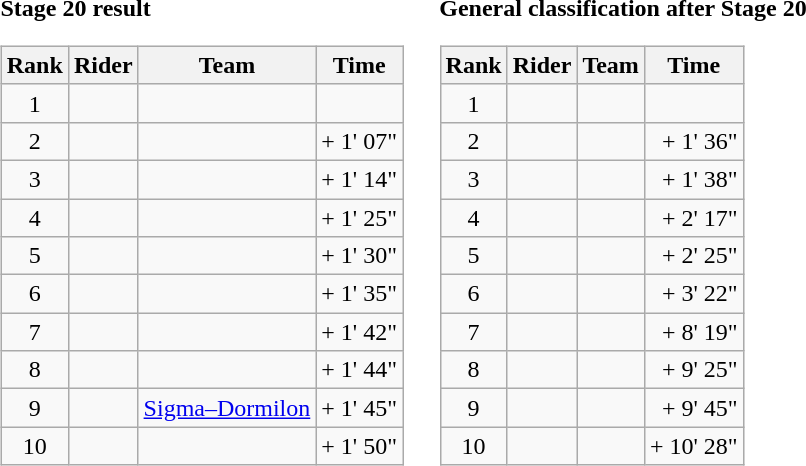<table>
<tr>
<td><strong>Stage 20 result</strong><br><table class="wikitable">
<tr>
<th scope="col">Rank</th>
<th scope="col">Rider</th>
<th scope="col">Team</th>
<th scope="col">Time</th>
</tr>
<tr>
<td style="text-align:center;">1</td>
<td></td>
<td></td>
<td style="text-align:right;"></td>
</tr>
<tr>
<td style="text-align:center;">2</td>
<td></td>
<td></td>
<td style="text-align:right;">+ 1' 07"</td>
</tr>
<tr>
<td style="text-align:center;">3</td>
<td></td>
<td></td>
<td style="text-align:right;">+ 1' 14"</td>
</tr>
<tr>
<td style="text-align:center;">4</td>
<td></td>
<td></td>
<td style="text-align:right;">+ 1' 25"</td>
</tr>
<tr>
<td style="text-align:center;">5</td>
<td></td>
<td></td>
<td style="text-align:right;">+ 1' 30"</td>
</tr>
<tr>
<td style="text-align:center;">6</td>
<td></td>
<td></td>
<td style="text-align:right;">+ 1' 35"</td>
</tr>
<tr>
<td style="text-align:center;">7</td>
<td></td>
<td></td>
<td style="text-align:right;">+ 1' 42"</td>
</tr>
<tr>
<td style="text-align:center;">8</td>
<td></td>
<td></td>
<td style="text-align:right;">+ 1' 44"</td>
</tr>
<tr>
<td style="text-align:center;">9</td>
<td></td>
<td><a href='#'>Sigma–Dormilon</a></td>
<td style="text-align:right;">+ 1' 45"</td>
</tr>
<tr>
<td style="text-align:center;">10</td>
<td></td>
<td></td>
<td style="text-align:right;">+ 1' 50"</td>
</tr>
</table>
</td>
<td></td>
<td><strong>General classification after Stage 20</strong><br><table class="wikitable">
<tr>
<th scope="col">Rank</th>
<th scope="col">Rider</th>
<th scope="col">Team</th>
<th scope="col">Time</th>
</tr>
<tr>
<td style="text-align:center;">1</td>
<td></td>
<td></td>
<td style="text-align:right;"></td>
</tr>
<tr>
<td style="text-align:center;">2</td>
<td></td>
<td></td>
<td style="text-align:right;">+ 1' 36"</td>
</tr>
<tr>
<td style="text-align:center;">3</td>
<td></td>
<td></td>
<td style="text-align:right;">+ 1' 38"</td>
</tr>
<tr>
<td style="text-align:center;">4</td>
<td></td>
<td></td>
<td style="text-align:right;">+ 2' 17"</td>
</tr>
<tr>
<td style="text-align:center;">5</td>
<td></td>
<td></td>
<td style="text-align:right;">+ 2' 25"</td>
</tr>
<tr>
<td style="text-align:center;">6</td>
<td></td>
<td></td>
<td style="text-align:right;">+ 3' 22"</td>
</tr>
<tr>
<td style="text-align:center;">7</td>
<td></td>
<td></td>
<td style="text-align:right;">+ 8' 19"</td>
</tr>
<tr>
<td style="text-align:center;">8</td>
<td></td>
<td></td>
<td style="text-align:right;">+ 9' 25"</td>
</tr>
<tr>
<td style="text-align:center;">9</td>
<td></td>
<td></td>
<td style="text-align:right;">+ 9' 45"</td>
</tr>
<tr>
<td style="text-align:center;">10</td>
<td></td>
<td></td>
<td style="text-align:right;">+ 10' 28"</td>
</tr>
</table>
</td>
</tr>
</table>
